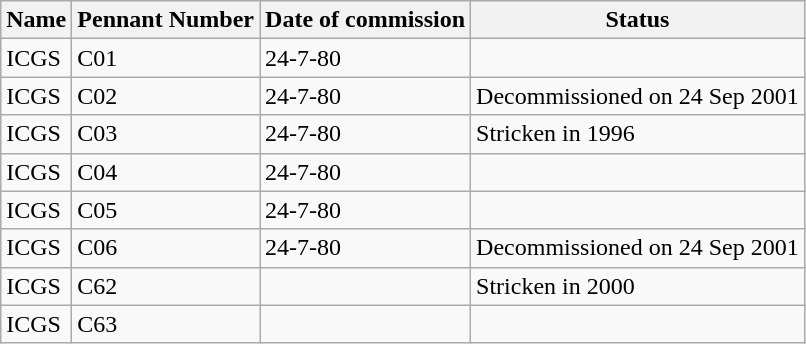<table class="wikitable">
<tr>
<th>Name</th>
<th>Pennant Number</th>
<th>Date of commission</th>
<th>Status</th>
</tr>
<tr>
<td>ICGS</td>
<td>C01</td>
<td>24-7-80</td>
<td></td>
</tr>
<tr>
<td>ICGS</td>
<td>C02</td>
<td>24-7-80</td>
<td>Decommissioned on 24 Sep 2001</td>
</tr>
<tr>
<td>ICGS</td>
<td>C03</td>
<td>24-7-80</td>
<td>Stricken in 1996</td>
</tr>
<tr>
<td>ICGS</td>
<td>C04</td>
<td>24-7-80</td>
<td></td>
</tr>
<tr>
<td>ICGS</td>
<td>C05</td>
<td>24-7-80</td>
<td></td>
</tr>
<tr>
<td>ICGS</td>
<td>C06</td>
<td>24-7-80</td>
<td>Decommissioned on 24 Sep 2001</td>
</tr>
<tr>
<td>ICGS</td>
<td>C62</td>
<td></td>
<td>Stricken in 2000</td>
</tr>
<tr>
<td>ICGS</td>
<td>C63</td>
<td></td>
<td></td>
</tr>
</table>
